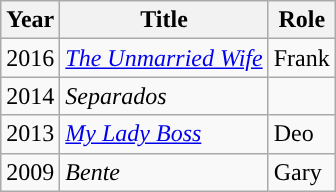<table class="wikitable" style="font-size: 100%">
<tr>
<th>Year</th>
<th>Title</th>
<th>Role</th>
</tr>
<tr>
<td>2016</td>
<td><em><a href='#'>The Unmarried Wife</a></em></td>
<td>Frank</td>
</tr>
<tr>
<td>2014</td>
<td><em>Separados</em></td>
<td></td>
</tr>
<tr>
<td>2013</td>
<td><em><a href='#'>My Lady Boss</a></em></td>
<td>Deo</td>
</tr>
<tr>
<td>2009</td>
<td><em>Bente</em></td>
<td>Gary</td>
</tr>
</table>
